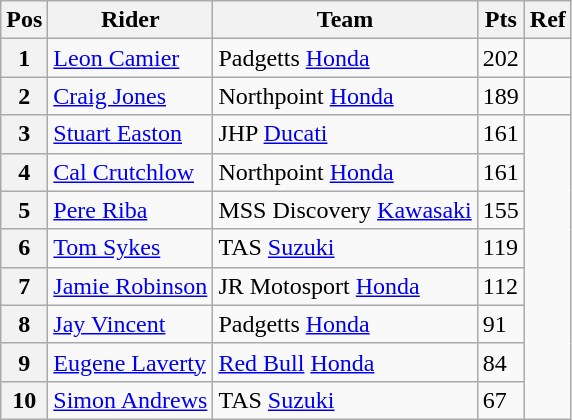<table class="wikitable">
<tr>
<th>Pos</th>
<th>Rider</th>
<th>Team</th>
<th>Pts</th>
<th>Ref</th>
</tr>
<tr>
<th>1</th>
<td> <a href='#'>Leon Camier</a></td>
<td>Padgetts <a href='#'>Honda</a></td>
<td>202</td>
<td></td>
</tr>
<tr>
<th>2</th>
<td> <a href='#'>Craig Jones</a></td>
<td>Northpoint <a href='#'>Honda</a></td>
<td>189</td>
<td></td>
</tr>
<tr>
<th>3</th>
<td> <a href='#'>Stuart Easton</a></td>
<td>JHP <a href='#'>Ducati</a></td>
<td>161</td>
</tr>
<tr>
<th>4</th>
<td> <a href='#'>Cal Crutchlow</a></td>
<td>Northpoint <a href='#'>Honda</a></td>
<td>161</td>
</tr>
<tr>
<th>5</th>
<td> <a href='#'>Pere Riba</a></td>
<td>MSS Discovery <a href='#'>Kawasaki</a></td>
<td>155</td>
</tr>
<tr>
<th>6</th>
<td> <a href='#'>Tom Sykes</a></td>
<td>TAS <a href='#'>Suzuki</a></td>
<td>119</td>
</tr>
<tr>
<th>7</th>
<td> <a href='#'>Jamie Robinson</a></td>
<td>JR Motosport <a href='#'>Honda</a></td>
<td>112</td>
</tr>
<tr>
<th>8</th>
<td> <a href='#'>Jay Vincent</a></td>
<td>Padgetts <a href='#'>Honda</a></td>
<td>91</td>
</tr>
<tr>
<th>9</th>
<td> <a href='#'>Eugene Laverty</a></td>
<td><a href='#'>Red Bull</a> <a href='#'>Honda</a></td>
<td>84</td>
</tr>
<tr>
<th>10</th>
<td> <a href='#'>Simon Andrews</a></td>
<td>TAS <a href='#'>Suzuki</a></td>
<td>67</td>
</tr>
</table>
